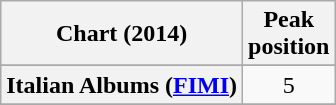<table class="wikitable sortable plainrowheaders">
<tr>
<th scope="col">Chart (2014)</th>
<th scope="col">Peak<br>position</th>
</tr>
<tr>
</tr>
<tr>
</tr>
<tr>
</tr>
<tr>
</tr>
<tr>
</tr>
<tr>
</tr>
<tr>
</tr>
<tr>
</tr>
<tr>
</tr>
<tr>
</tr>
<tr>
</tr>
<tr>
</tr>
<tr>
</tr>
<tr>
<th scope="row">Italian Albums (<a href='#'>FIMI</a>)</th>
<td align="center">5</td>
</tr>
<tr>
</tr>
<tr>
</tr>
<tr>
</tr>
<tr>
</tr>
<tr>
</tr>
<tr>
</tr>
<tr>
</tr>
<tr>
</tr>
<tr>
</tr>
<tr>
</tr>
<tr>
</tr>
</table>
